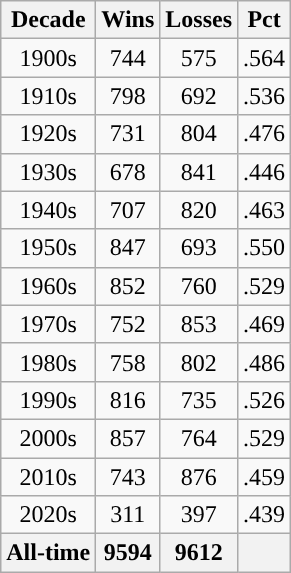<table class="wikitable" style="text-align:center">
<tr>
<th style="text-align:center; ">Decade</th>
<th style="text-align:center; ">Wins</th>
<th style="text-align:center; ">Losses</th>
<th style="text-align:center; ">Pct</th>
</tr>
<tr>
<td>1900s</td>
<td>744</td>
<td>575</td>
<td>.564</td>
</tr>
<tr>
<td>1910s</td>
<td>798</td>
<td>692</td>
<td>.536</td>
</tr>
<tr>
<td>1920s</td>
<td>731</td>
<td>804</td>
<td>.476</td>
</tr>
<tr>
<td>1930s</td>
<td>678</td>
<td>841</td>
<td>.446</td>
</tr>
<tr>
<td>1940s</td>
<td>707</td>
<td>820</td>
<td>.463</td>
</tr>
<tr>
<td>1950s</td>
<td>847</td>
<td>693</td>
<td>.550</td>
</tr>
<tr>
<td>1960s</td>
<td>852</td>
<td>760</td>
<td>.529</td>
</tr>
<tr>
<td>1970s</td>
<td>752</td>
<td>853</td>
<td>.469</td>
</tr>
<tr>
<td>1980s</td>
<td>758</td>
<td>802</td>
<td>.486</td>
</tr>
<tr>
<td>1990s</td>
<td>816</td>
<td>735</td>
<td>.526</td>
</tr>
<tr>
<td>2000s</td>
<td>857</td>
<td>764</td>
<td>.529</td>
</tr>
<tr>
<td>2010s</td>
<td>743</td>
<td>876</td>
<td>.459</td>
</tr>
<tr>
<td>2020s</td>
<td>311</td>
<td>397</td>
<td>.439</td>
</tr>
<tr style="background:#f0f0f0; font-weight:bold">
<th style="text-align:center; ">All-time</th>
<th style="text-align:center; ">9594</th>
<th style="text-align:center; ">9612</th>
<th style="text-align:center; "></th>
</tr>
</table>
